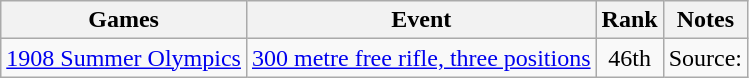<table class="wikitable" style=" text-align:center;">
<tr>
<th>Games</th>
<th>Event</th>
<th>Rank</th>
<th>Notes</th>
</tr>
<tr>
<td style="white-space: nowrap;"><a href='#'>1908 Summer Olympics</a></td>
<td style="white-space: nowrap;"><a href='#'>300 metre free rifle, three positions</a></td>
<td>46th</td>
<td align=left>Source:</td>
</tr>
</table>
